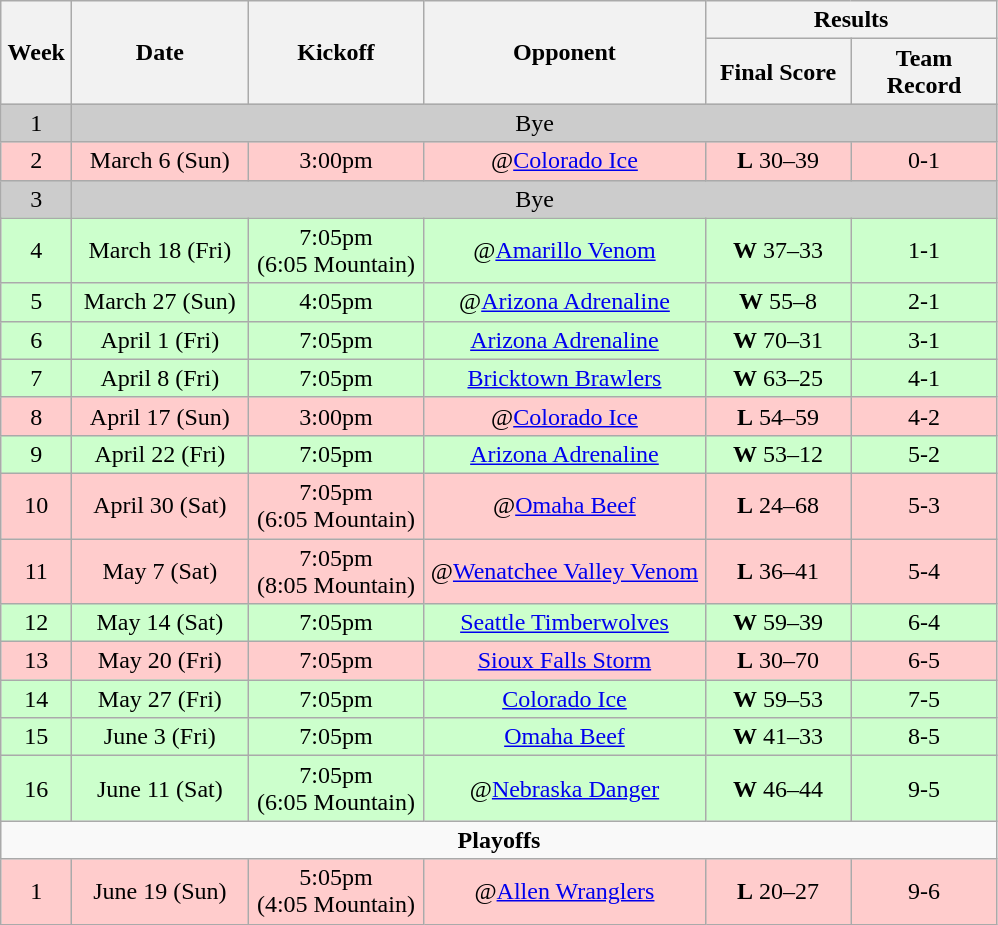<table class="wikitable">
<tr>
<th rowspan="2" width="40">Week</th>
<th rowspan="2" width="110">Date</th>
<th rowspan="2" width="110">Kickoff</th>
<th rowspan="2" width="180">Opponent</th>
<th colspan="2" width="180">Results</th>
</tr>
<tr>
<th width="90">Final Score</th>
<th width="90">Team Record</th>
</tr>
<tr align="center" bgcolor="#CCCCCC">
<td align="center">1</td>
<td colSpan=5 align="center">Bye</td>
</tr>
<tr align="center" bgcolor="#FFCCCC">
<td align="center">2</td>
<td align="center">March 6 (Sun)</td>
<td align="center">3:00pm</td>
<td align="center">@<a href='#'>Colorado Ice</a></td>
<td align="center"><strong>L</strong> 30–39</td>
<td align="center">0-1</td>
</tr>
<tr align="center" bgcolor="#CCCCCC">
<td align="center">3</td>
<td colSpan=5 align="center">Bye</td>
</tr>
<tr align="center" bgcolor="#CCFFCC">
<td align="center">4</td>
<td align="center">March 18 (Fri)</td>
<td align="center">7:05pm<br>(6:05 Mountain)</td>
<td align="center">@<a href='#'>Amarillo Venom</a></td>
<td align="center"><strong>W</strong> 37–33</td>
<td align="center">1-1</td>
</tr>
<tr align="center" bgcolor="#CCFFCC">
<td align="center">5</td>
<td align="center">March 27 (Sun)</td>
<td align="center">4:05pm</td>
<td align="center">@<a href='#'>Arizona Adrenaline</a></td>
<td align="center"><strong>W</strong> 55–8</td>
<td align="center">2-1</td>
</tr>
<tr align="center" bgcolor="#CCFFCC">
<td align="center">6</td>
<td align="center">April 1 (Fri)</td>
<td align="center">7:05pm</td>
<td align="center"><a href='#'>Arizona Adrenaline</a></td>
<td align="center"><strong>W</strong> 70–31</td>
<td align="center">3-1</td>
</tr>
<tr align="center" bgcolor="#CCFFCC">
<td align="center">7</td>
<td align="center">April 8 (Fri)</td>
<td align="center">7:05pm</td>
<td align="center"><a href='#'>Bricktown Brawlers</a></td>
<td align="center"><strong>W</strong> 63–25</td>
<td align="center">4-1</td>
</tr>
<tr align="center" bgcolor="#FFCCCC">
<td align="center">8</td>
<td align="center">April 17 (Sun)</td>
<td align="center">3:00pm</td>
<td align="center">@<a href='#'>Colorado Ice</a></td>
<td align="center"><strong>L</strong> 54–59</td>
<td align="center">4-2</td>
</tr>
<tr align="center" bgcolor="#CCFFCC">
<td align="center">9</td>
<td align="center">April 22 (Fri)</td>
<td align="center">7:05pm</td>
<td align="center"><a href='#'>Arizona Adrenaline</a></td>
<td align="center"><strong>W</strong> 53–12</td>
<td align="center">5-2</td>
</tr>
<tr align="center" bgcolor="#FFCCCC">
<td align="center">10</td>
<td align="center">April 30 (Sat)</td>
<td align="center">7:05pm<br>(6:05 Mountain)</td>
<td align="center">@<a href='#'>Omaha Beef</a></td>
<td align="center"><strong>L</strong> 24–68</td>
<td align="center">5-3</td>
</tr>
<tr align="center" bgcolor="#FFCCCC">
<td align="center">11</td>
<td align="center">May 7 (Sat)</td>
<td align="center">7:05pm<br>(8:05 Mountain)</td>
<td align="center">@<a href='#'>Wenatchee Valley Venom</a></td>
<td align="center"><strong>L</strong> 36–41</td>
<td align="center">5-4</td>
</tr>
<tr align="center" bgcolor="#CCFFCC">
<td align="center">12</td>
<td align="center">May 14 (Sat)</td>
<td align="center">7:05pm</td>
<td align="center"><a href='#'>Seattle Timberwolves</a></td>
<td align="center"><strong>W</strong> 59–39</td>
<td align="center">6-4</td>
</tr>
<tr align="center" bgcolor="#FFCCCC">
<td align="center">13</td>
<td align="center">May 20 (Fri)</td>
<td align="center">7:05pm</td>
<td align="center"><a href='#'>Sioux Falls Storm</a></td>
<td align="center"><strong>L</strong> 30–70</td>
<td align="center">6-5</td>
</tr>
<tr align="center" bgcolor="#CCFFCC">
<td align="center">14</td>
<td align="center">May 27 (Fri)</td>
<td align="center">7:05pm</td>
<td align="center"><a href='#'>Colorado Ice</a></td>
<td align="center"><strong>W</strong> 59–53</td>
<td align="center">7-5</td>
</tr>
<tr align="center" bgcolor="#CCFFCC">
<td align="center">15</td>
<td align="center">June 3 (Fri)</td>
<td align="center">7:05pm</td>
<td align="center"><a href='#'>Omaha Beef</a></td>
<td align="center"><strong>W</strong> 41–33</td>
<td align="center">8-5</td>
</tr>
<tr align="center" bgcolor="#CCFFCC">
<td align="center">16</td>
<td align="center">June 11 (Sat)</td>
<td align="center">7:05pm<br>(6:05 Mountain)</td>
<td align="center">@<a href='#'>Nebraska Danger</a></td>
<td align="center"><strong>W</strong> 46–44</td>
<td align="center">9-5</td>
</tr>
<tr>
<td colSpan=6 align="center"><strong>Playoffs</strong></td>
</tr>
<tr align="center" bgcolor="#FFCCCC">
<td align="center">1</td>
<td align="center">June 19 (Sun)</td>
<td align="center">5:05pm<br>(4:05 Mountain)</td>
<td align="center">@<a href='#'>Allen Wranglers</a></td>
<td align="center"><strong>L</strong> 20–27</td>
<td align="center">9-6</td>
</tr>
</table>
